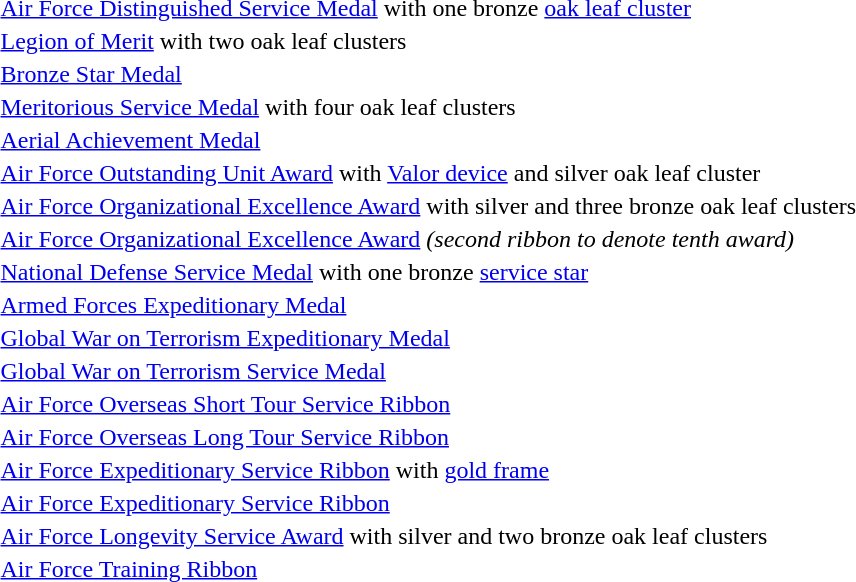<table>
<tr>
<td></td>
<td><a href='#'>Air Force Distinguished Service Medal</a> with one bronze <a href='#'>oak leaf cluster</a></td>
</tr>
<tr>
<td><span></span><span></span></td>
<td><a href='#'>Legion of Merit</a> with two oak leaf clusters</td>
</tr>
<tr>
<td></td>
<td><a href='#'>Bronze Star Medal</a></td>
</tr>
<tr>
<td><span></span><span></span><span></span><span></span></td>
<td><a href='#'>Meritorious Service Medal</a> with four oak leaf clusters</td>
</tr>
<tr>
<td></td>
<td><a href='#'>Aerial Achievement Medal</a></td>
</tr>
<tr>
<td><span></span><span></span></td>
<td><a href='#'>Air Force Outstanding Unit Award</a> with <a href='#'>Valor device</a> and silver oak leaf cluster</td>
</tr>
<tr>
<td><span></span><span></span><span></span><span></span></td>
<td><a href='#'>Air Force Organizational Excellence Award</a> with silver and three bronze oak leaf clusters</td>
</tr>
<tr>
<td></td>
<td><a href='#'>Air Force Organizational Excellence Award</a> <em>(second ribbon to denote tenth award)</em></td>
</tr>
<tr>
<td></td>
<td><a href='#'>National Defense Service Medal</a> with one bronze <a href='#'>service star</a></td>
</tr>
<tr>
<td></td>
<td><a href='#'>Armed Forces Expeditionary Medal</a></td>
</tr>
<tr>
<td></td>
<td><a href='#'>Global War on Terrorism Expeditionary Medal</a></td>
</tr>
<tr>
<td></td>
<td><a href='#'>Global War on Terrorism Service Medal</a></td>
</tr>
<tr>
<td></td>
<td><a href='#'>Air Force Overseas Short Tour Service Ribbon</a></td>
</tr>
<tr>
<td></td>
<td><a href='#'>Air Force Overseas Long Tour Service Ribbon</a></td>
</tr>
<tr>
<td></td>
<td><a href='#'>Air Force Expeditionary Service Ribbon</a> with <a href='#'>gold frame</a></td>
</tr>
<tr>
<td></td>
<td><a href='#'>Air Force Expeditionary Service Ribbon</a></td>
</tr>
<tr>
<td><span></span><span></span><span></span></td>
<td><a href='#'>Air Force Longevity Service Award</a> with silver and two bronze oak leaf clusters</td>
</tr>
<tr>
<td></td>
<td><a href='#'>Air Force Training Ribbon</a></td>
</tr>
</table>
